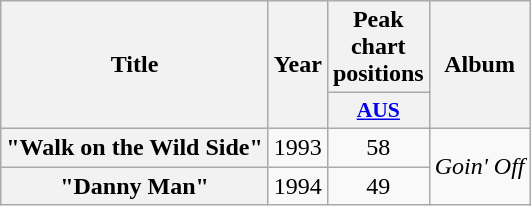<table class="wikitable plainrowheaders" style="text-align:center;">
<tr>
<th scope="col" rowspan="2">Title</th>
<th scope="col" rowspan="2">Year</th>
<th scope="col" colspan="1">Peak chart positions</th>
<th scope="col" rowspan="2">Album</th>
</tr>
<tr>
<th scope="col" style="width:3em;font-size:90%;"><a href='#'>AUS</a><br></th>
</tr>
<tr>
<th scope="row">"Walk on the Wild Side"</th>
<td>1993</td>
<td>58</td>
<td rowspan="2"><em>Goin' Off</em></td>
</tr>
<tr>
<th scope="row">"Danny Man"</th>
<td>1994</td>
<td>49</td>
</tr>
</table>
